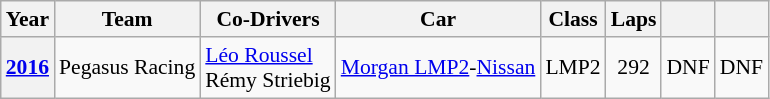<table class="wikitable" style="text-align:center; font-size:90%">
<tr>
<th>Year</th>
<th>Team</th>
<th>Co-Drivers</th>
<th>Car</th>
<th>Class</th>
<th>Laps</th>
<th></th>
<th></th>
</tr>
<tr>
<th><a href='#'>2016</a></th>
<td align="left"> Pegasus Racing</td>
<td align="left"> <a href='#'>Léo Roussel</a><br> Rémy Striebig</td>
<td align="left"><a href='#'>Morgan LMP2</a>-<a href='#'>Nissan</a></td>
<td>LMP2</td>
<td>292</td>
<td>DNF</td>
<td>DNF</td>
</tr>
</table>
